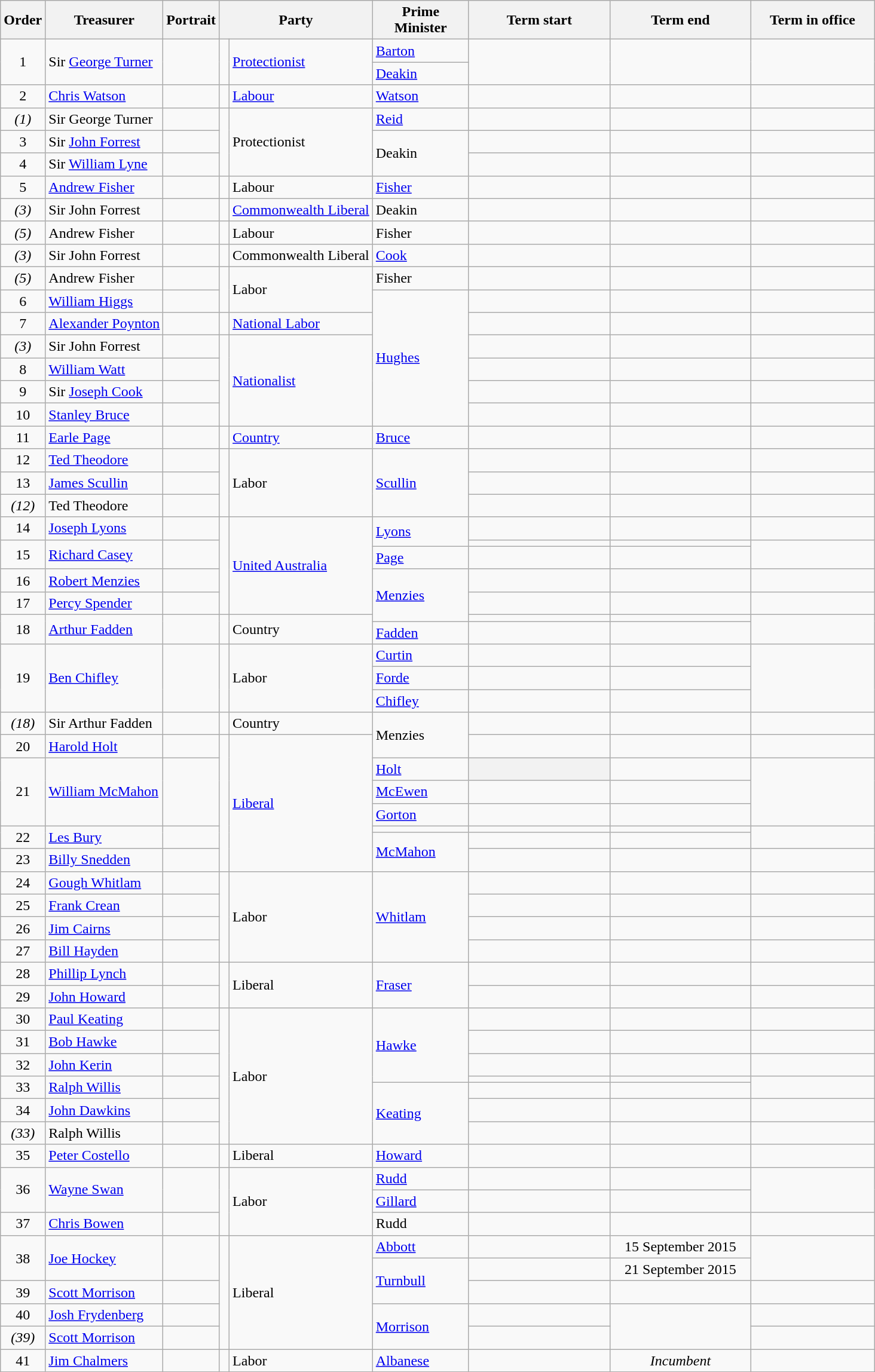<table class="wikitable sortable">
<tr>
<th class="unsortable" width=5>Order</th>
<th class="unsortable">Treasurer</th>
<th class="unsortable">Portrait</th>
<th width=150 colspan="2">Party</th>
<th width=100>Prime Minister</th>
<th class="unsortable" width=150>Term start</th>
<th class="unsortable" width=150>Term end</th>
<th width=130>Term in office</th>
</tr>
<tr>
<td rowspan=2 align=center>1</td>
<td rowspan=2>Sir <a href='#'>George Turner</a></td>
<td rowspan=2></td>
<td rowspan="2" > </td>
<td rowspan=2><a href='#'>Protectionist</a></td>
<td><a href='#'>Barton</a></td>
<td rowspan=2 align=center></td>
<td rowspan=2 align=center></td>
<td rowspan=2 align=right></td>
</tr>
<tr>
<td><a href='#'>Deakin</a></td>
</tr>
<tr>
<td align=center>2</td>
<td><a href='#'>Chris Watson</a></td>
<td></td>
<td> </td>
<td><a href='#'>Labour</a></td>
<td><a href='#'>Watson</a></td>
<td align=center></td>
<td align=center></td>
<td align=right></td>
</tr>
<tr>
<td align=center><em>(1)</em></td>
<td>Sir George Turner</td>
<td></td>
<td rowspan="3" > </td>
<td rowspan=3>Protectionist</td>
<td><a href='#'>Reid</a></td>
<td align=center></td>
<td align=center></td>
<td align=right></td>
</tr>
<tr>
<td align=center>3</td>
<td>Sir <a href='#'>John Forrest</a></td>
<td></td>
<td rowspan=2>Deakin</td>
<td align=center></td>
<td align=center></td>
<td align=right></td>
</tr>
<tr>
<td align=center>4</td>
<td>Sir <a href='#'>William Lyne</a></td>
<td></td>
<td align=center></td>
<td align=center></td>
<td align=right></td>
</tr>
<tr>
<td align=center>5</td>
<td><a href='#'>Andrew Fisher</a></td>
<td></td>
<td> </td>
<td>Labour</td>
<td><a href='#'>Fisher</a></td>
<td align=center></td>
<td align=center></td>
<td align=right></td>
</tr>
<tr>
<td align=center><em>(3)</em></td>
<td>Sir John Forrest</td>
<td></td>
<td></td>
<td><a href='#'>Commonwealth Liberal</a></td>
<td>Deakin</td>
<td align=center></td>
<td align=center></td>
<td align=right></td>
</tr>
<tr>
<td align=center><em>(5)</em></td>
<td>Andrew Fisher</td>
<td></td>
<td> </td>
<td>Labour</td>
<td>Fisher</td>
<td align=center></td>
<td align=center></td>
<td align=right></td>
</tr>
<tr>
<td align=center><em>(3)</em></td>
<td>Sir John Forrest</td>
<td></td>
<td></td>
<td>Commonwealth Liberal</td>
<td><a href='#'>Cook</a></td>
<td align=center></td>
<td align=center></td>
<td align=right></td>
</tr>
<tr>
<td align=center><em>(5)</em></td>
<td>Andrew Fisher</td>
<td></td>
<td rowspan="2" > </td>
<td rowspan=2>Labor</td>
<td>Fisher</td>
<td align=center></td>
<td align=center></td>
<td align=right></td>
</tr>
<tr>
<td align=center>6</td>
<td><a href='#'>William Higgs</a></td>
<td></td>
<td rowspan=6><a href='#'>Hughes</a></td>
<td align=center></td>
<td align=center></td>
<td align=right></td>
</tr>
<tr>
<td align=center>7</td>
<td><a href='#'>Alexander Poynton</a></td>
<td></td>
<td> </td>
<td><a href='#'>National Labor</a></td>
<td align=center></td>
<td align=center></td>
<td align=right></td>
</tr>
<tr>
<td align=center><em>(3)</em></td>
<td>Sir John Forrest</td>
<td></td>
<td rowspan="4" > </td>
<td rowspan=4><a href='#'>Nationalist</a></td>
<td align=center></td>
<td align=center></td>
<td align=right></td>
</tr>
<tr>
<td align=center>8</td>
<td><a href='#'>William Watt</a></td>
<td></td>
<td align=center></td>
<td align=center></td>
<td align=right></td>
</tr>
<tr>
<td align=center>9</td>
<td>Sir <a href='#'>Joseph Cook</a></td>
<td></td>
<td align=center></td>
<td align=center></td>
<td align=right></td>
</tr>
<tr>
<td align=center>10</td>
<td><a href='#'>Stanley Bruce</a></td>
<td></td>
<td align=center></td>
<td align=center></td>
<td align=right></td>
</tr>
<tr>
<td align=center>11</td>
<td><a href='#'>Earle Page</a></td>
<td></td>
<td> </td>
<td><a href='#'>Country</a></td>
<td><a href='#'>Bruce</a></td>
<td align=center></td>
<td align=center></td>
<td align=right></td>
</tr>
<tr>
<td align=center>12</td>
<td><a href='#'>Ted Theodore</a></td>
<td></td>
<td rowspan="3" > </td>
<td rowspan=3>Labor</td>
<td rowspan=3><a href='#'>Scullin</a></td>
<td align=center></td>
<td align=center></td>
<td align=right></td>
</tr>
<tr>
<td align=center>13</td>
<td><a href='#'>James Scullin</a></td>
<td></td>
<td align=center></td>
<td align=center></td>
<td align=right></td>
</tr>
<tr>
<td align=center><em>(12)</em></td>
<td>Ted Theodore</td>
<td></td>
<td align=center></td>
<td align=center></td>
<td align=right></td>
</tr>
<tr>
<td align=center>14</td>
<td><a href='#'>Joseph Lyons</a></td>
<td></td>
<td rowspan="5" > </td>
<td rowspan=5><a href='#'>United Australia</a></td>
<td rowspan=2><a href='#'>Lyons</a></td>
<td align=center></td>
<td align=center></td>
<td align=right></td>
</tr>
<tr>
<td rowspan=2 align=center>15</td>
<td rowspan=2><a href='#'>Richard Casey</a></td>
<td rowspan=2></td>
<td align=center></td>
<td align=center></td>
<td rowspan=2 align=right></td>
</tr>
<tr>
<td><a href='#'>Page</a></td>
<td align=center></td>
<td align=center></td>
</tr>
<tr>
<td align=center>16</td>
<td><a href='#'>Robert Menzies</a></td>
<td></td>
<td rowspan=3><a href='#'>Menzies</a></td>
<td align=center></td>
<td align=center></td>
<td align=right></td>
</tr>
<tr>
<td align=center>17</td>
<td><a href='#'>Percy Spender</a></td>
<td></td>
<td align=center></td>
<td align=center></td>
<td align=right></td>
</tr>
<tr>
<td rowspan=2 align=center>18</td>
<td rowspan=2><a href='#'>Arthur Fadden</a></td>
<td rowspan=2></td>
<td rowspan="2" > </td>
<td rowspan=2>Country</td>
<td align=center></td>
<td align=center></td>
<td rowspan=2 align=right></td>
</tr>
<tr>
<td><a href='#'>Fadden</a></td>
<td align=center></td>
<td align=center></td>
</tr>
<tr>
<td rowspan=3 align=center>19</td>
<td rowspan=3><a href='#'>Ben Chifley</a></td>
<td rowspan=3></td>
<td rowspan="3" > </td>
<td rowspan=3>Labor</td>
<td><a href='#'>Curtin</a></td>
<td align=center></td>
<td align=center></td>
<td rowspan=3 align=right></td>
</tr>
<tr>
<td><a href='#'>Forde</a></td>
<td align=center></td>
<td align=center></td>
</tr>
<tr>
<td><a href='#'>Chifley</a></td>
<td align=center></td>
<td align=center></td>
</tr>
<tr>
<td align=center><em>(18)</em></td>
<td>Sir Arthur Fadden</td>
<td></td>
<td> </td>
<td>Country</td>
<td rowspan=2>Menzies</td>
<td align=center></td>
<td align=center></td>
<td align=right></td>
</tr>
<tr>
<td align=center>20</td>
<td><a href='#'>Harold Holt</a></td>
<td></td>
<td rowspan="7" > </td>
<td rowspan=7><a href='#'>Liberal</a></td>
<td align=center></td>
<td align=center></td>
<td align=right></td>
</tr>
<tr>
<td rowspan=3 align=center>21</td>
<td rowspan=3><a href='#'>William McMahon</a></td>
<td rowspan=3></td>
<td><a href='#'>Holt</a></td>
<th align="center"></th>
<td align=center></td>
<td rowspan=3 align=right></td>
</tr>
<tr>
<td><a href='#'>McEwen</a></td>
<td align=center></td>
<td align=center></td>
</tr>
<tr>
<td><a href='#'>Gorton</a></td>
<td align=center></td>
<td align=center></td>
</tr>
<tr>
<td rowspan=2 align=center>22</td>
<td rowspan=2><a href='#'>Les Bury</a></td>
<td rowspan=2></td>
<td></td>
<td align=center></td>
<td align=center></td>
<td rowspan=2 align=right></td>
</tr>
<tr>
<td rowspan=2><a href='#'>McMahon</a></td>
<td align=center></td>
<td align=center></td>
</tr>
<tr>
<td align=center>23</td>
<td><a href='#'>Billy Snedden</a></td>
<td></td>
<td align=center></td>
<td align=center></td>
<td align=right></td>
</tr>
<tr>
<td align=center>24</td>
<td><a href='#'>Gough Whitlam</a></td>
<td></td>
<td rowspan="4" > </td>
<td rowspan=4>Labor</td>
<td rowspan=4><a href='#'>Whitlam</a></td>
<td align=center></td>
<td align=center></td>
<td align=right></td>
</tr>
<tr>
<td align=center>25</td>
<td><a href='#'>Frank Crean</a></td>
<td></td>
<td align=center></td>
<td align=center></td>
<td align=right></td>
</tr>
<tr>
<td align=center>26</td>
<td><a href='#'>Jim Cairns</a></td>
<td></td>
<td align=center></td>
<td align=center></td>
<td align=right></td>
</tr>
<tr>
<td align=center>27</td>
<td><a href='#'>Bill Hayden</a></td>
<td></td>
<td align=center></td>
<td align=center></td>
<td align=right></td>
</tr>
<tr>
<td align=center>28</td>
<td><a href='#'>Phillip Lynch</a></td>
<td></td>
<td rowspan="2" > </td>
<td rowspan=2>Liberal</td>
<td rowspan=2><a href='#'>Fraser</a></td>
<td align=center></td>
<td align=center></td>
<td align=right></td>
</tr>
<tr>
<td align=center>29</td>
<td><a href='#'>John Howard</a></td>
<td></td>
<td align=center></td>
<td align=center></td>
<td align=right></td>
</tr>
<tr>
<td align=center>30</td>
<td><a href='#'>Paul Keating</a></td>
<td></td>
<td rowspan="7" > </td>
<td rowspan=7>Labor</td>
<td rowspan=4><a href='#'>Hawke</a></td>
<td align=center></td>
<td align=center></td>
<td align=right></td>
</tr>
<tr>
<td align=center>31</td>
<td><a href='#'>Bob Hawke</a></td>
<td></td>
<td align=center></td>
<td align=center></td>
<td align=right></td>
</tr>
<tr>
<td align=center>32</td>
<td><a href='#'>John Kerin</a></td>
<td></td>
<td align=center></td>
<td align=center></td>
<td align=right></td>
</tr>
<tr>
<td rowspan=2 align=center>33</td>
<td rowspan=2><a href='#'>Ralph Willis</a></td>
<td rowspan=2></td>
<td align=center></td>
<td align=center></td>
<td rowspan=2 align=right></td>
</tr>
<tr>
<td rowspan=3><a href='#'>Keating</a></td>
<td align=center></td>
<td align=center></td>
</tr>
<tr>
<td align=center>34</td>
<td><a href='#'>John Dawkins</a></td>
<td></td>
<td align=center></td>
<td align=center></td>
<td align=right></td>
</tr>
<tr>
<td align=center><em>(33)</em></td>
<td>Ralph Willis</td>
<td></td>
<td align=center></td>
<td align=center></td>
<td align=right></td>
</tr>
<tr>
<td align=center>35</td>
<td><a href='#'>Peter Costello</a></td>
<td></td>
<td> </td>
<td>Liberal</td>
<td><a href='#'>Howard</a></td>
<td align=center></td>
<td align=center></td>
<td align=right><strong></strong></td>
</tr>
<tr>
<td rowspan=2 align=center>36</td>
<td rowspan=2><a href='#'>Wayne Swan</a></td>
<td rowspan=2></td>
<td rowspan="3" > </td>
<td rowspan=3>Labor</td>
<td><a href='#'>Rudd</a></td>
<td align=center></td>
<td align=center></td>
<td rowspan=2 align=right></td>
</tr>
<tr>
<td><a href='#'>Gillard</a></td>
<td align=center></td>
<td align=center></td>
</tr>
<tr>
<td align=center>37</td>
<td><a href='#'>Chris Bowen</a></td>
<td></td>
<td>Rudd</td>
<td align=center></td>
<td align=center></td>
<td align=right></td>
</tr>
<tr>
<td rowspan=2 align=center>38</td>
<td rowspan=2><a href='#'>Joe Hockey</a></td>
<td rowspan=2></td>
<td rowspan="5" > </td>
<td rowspan=5>Liberal</td>
<td><a href='#'>Abbott</a></td>
<td align=center></td>
<td align=center>15 September 2015</td>
<td rowspan=2 align=right></td>
</tr>
<tr>
<td rowspan=2><a href='#'>Turnbull</a></td>
<td align=center></td>
<td align=center>21 September 2015</td>
</tr>
<tr>
<td align=center>39</td>
<td><a href='#'>Scott Morrison</a></td>
<td></td>
<td align=center></td>
<td align=center></td>
<td align=right></td>
</tr>
<tr>
<td align=center>40</td>
<td><a href='#'>Josh Frydenberg</a></td>
<td></td>
<td rowspan=2><a href='#'>Morrison</a></td>
<td align=center></td>
<td rowspan=2 align=center></td>
<td align=right></td>
</tr>
<tr>
<td align=center><em>(39)</em></td>
<td><a href='#'>Scott Morrison</a> </td>
<td></td>
<td align=center></td>
<td align=right></td>
</tr>
<tr>
<td align=center>41</td>
<td><a href='#'>Jim Chalmers</a></td>
<td></td>
<td> </td>
<td>Labor</td>
<td><a href='#'>Albanese</a></td>
<td align=center></td>
<td align=center><em>Incumbent</em></td>
<td align=right></td>
</tr>
</table>
